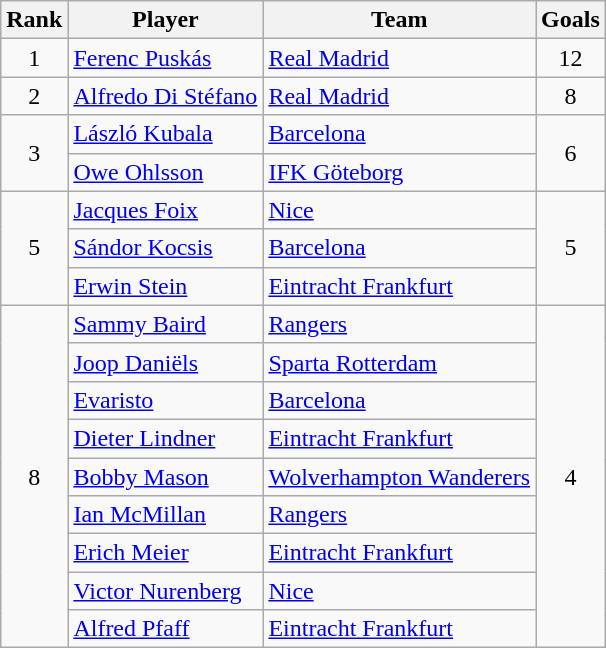<table class="wikitable" style="text-align:center">
<tr>
<th>Rank</th>
<th>Player</th>
<th>Team</th>
<th>Goals</th>
</tr>
<tr>
<td>1</td>
<td align="left"> <a href='#'>Ferenc Puskás</a></td>
<td align="left"> <a href='#'>Real Madrid</a></td>
<td>12</td>
</tr>
<tr>
<td>2</td>
<td align="left"> <a href='#'>Alfredo Di Stéfano</a></td>
<td align="left"> <a href='#'>Real Madrid</a></td>
<td>8</td>
</tr>
<tr>
<td rowspan="2">3</td>
<td align="left"> <a href='#'>László Kubala</a></td>
<td align="left"> <a href='#'>Barcelona</a></td>
<td rowspan="2">6</td>
</tr>
<tr>
<td align="left"> <a href='#'>Owe Ohlsson</a></td>
<td align="left"> <a href='#'>IFK Göteborg</a></td>
</tr>
<tr>
<td rowspan="3">5</td>
<td align="left"> <a href='#'>Jacques Foix</a></td>
<td align="left"> <a href='#'>Nice</a></td>
<td rowspan="3">5</td>
</tr>
<tr>
<td align="left"> <a href='#'>Sándor Kocsis</a></td>
<td align="left"> <a href='#'>Barcelona</a></td>
</tr>
<tr>
<td align="left"> <a href='#'>Erwin Stein</a></td>
<td align="left"> <a href='#'>Eintracht Frankfurt</a></td>
</tr>
<tr>
<td rowspan="9">8</td>
<td align="left"> <a href='#'>Sammy Baird</a></td>
<td align="left"> <a href='#'>Rangers</a></td>
<td rowspan="9">4</td>
</tr>
<tr>
<td align="left"> <a href='#'>Joop Daniëls</a></td>
<td align="left"> <a href='#'>Sparta Rotterdam</a></td>
</tr>
<tr>
<td align="left"> <a href='#'>Evaristo</a></td>
<td align="left"> <a href='#'>Barcelona</a></td>
</tr>
<tr>
<td align="left"> <a href='#'>Dieter Lindner</a></td>
<td align="left"> <a href='#'>Eintracht Frankfurt</a></td>
</tr>
<tr>
<td align="left"> <a href='#'>Bobby Mason</a></td>
<td align="left"> <a href='#'>Wolverhampton Wanderers</a></td>
</tr>
<tr>
<td align="left"> <a href='#'>Ian McMillan</a></td>
<td align="left"> <a href='#'>Rangers</a></td>
</tr>
<tr>
<td align="left"> <a href='#'>Erich Meier</a></td>
<td align="left"> <a href='#'>Eintracht Frankfurt</a></td>
</tr>
<tr>
<td align="left"> <a href='#'>Victor Nurenberg</a></td>
<td align="left"> <a href='#'>Nice</a></td>
</tr>
<tr>
<td align="left"> <a href='#'>Alfred Pfaff</a></td>
<td align="left"> <a href='#'>Eintracht Frankfurt</a></td>
</tr>
</table>
